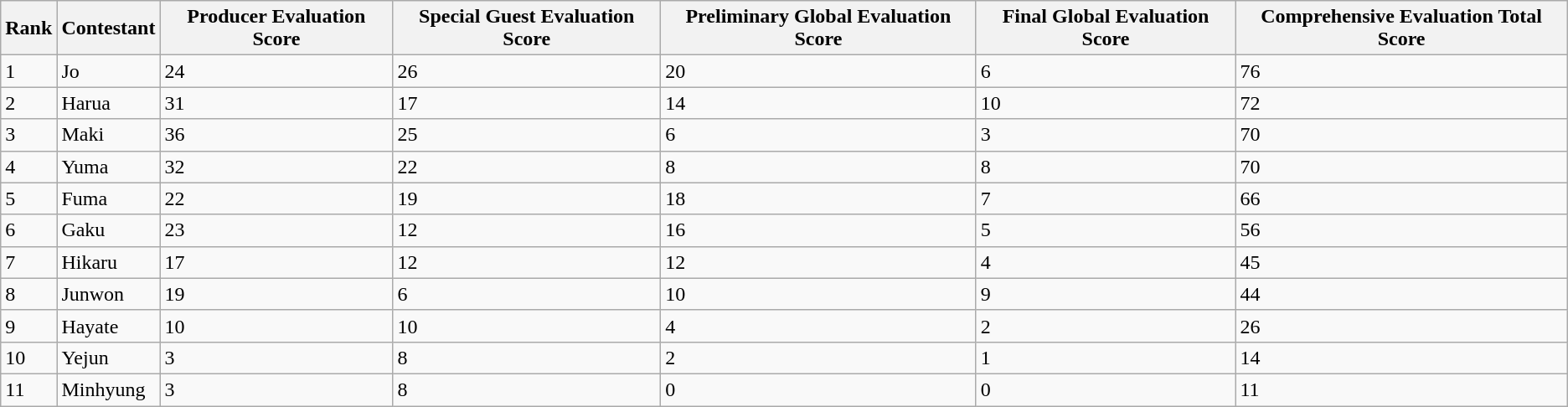<table class="wikitable sortable">
<tr>
<th>Rank</th>
<th>Contestant</th>
<th>Producer Evaluation Score</th>
<th>Special Guest Evaluation Score</th>
<th>Preliminary Global Evaluation Score</th>
<th>Final Global Evaluation Score</th>
<th>Comprehensive Evaluation Total Score</th>
</tr>
<tr>
<td>1</td>
<td>Jo</td>
<td>24</td>
<td>26</td>
<td>20</td>
<td>6</td>
<td>76</td>
</tr>
<tr>
<td>2</td>
<td>Harua</td>
<td>31</td>
<td>17</td>
<td>14</td>
<td>10</td>
<td>72</td>
</tr>
<tr>
<td>3</td>
<td>Maki</td>
<td>36</td>
<td>25</td>
<td>6</td>
<td>3</td>
<td>70</td>
</tr>
<tr>
<td>4</td>
<td>Yuma</td>
<td>32</td>
<td>22</td>
<td>8</td>
<td>8</td>
<td>70</td>
</tr>
<tr>
<td>5</td>
<td>Fuma</td>
<td>22</td>
<td>19</td>
<td>18</td>
<td>7</td>
<td>66</td>
</tr>
<tr>
<td>6</td>
<td>Gaku</td>
<td>23</td>
<td>12</td>
<td>16</td>
<td>5</td>
<td>56</td>
</tr>
<tr>
<td>7</td>
<td>Hikaru</td>
<td>17</td>
<td>12</td>
<td>12</td>
<td>4</td>
<td>45</td>
</tr>
<tr>
<td>8</td>
<td>Junwon</td>
<td>19</td>
<td>6</td>
<td>10</td>
<td>9</td>
<td>44</td>
</tr>
<tr>
<td>9</td>
<td>Hayate</td>
<td>10</td>
<td>10</td>
<td>4</td>
<td>2</td>
<td>26</td>
</tr>
<tr>
<td>10</td>
<td>Yejun</td>
<td>3</td>
<td>8</td>
<td>2</td>
<td>1</td>
<td>14</td>
</tr>
<tr>
<td>11</td>
<td>Minhyung</td>
<td>3</td>
<td>8</td>
<td>0</td>
<td>0</td>
<td>11</td>
</tr>
</table>
